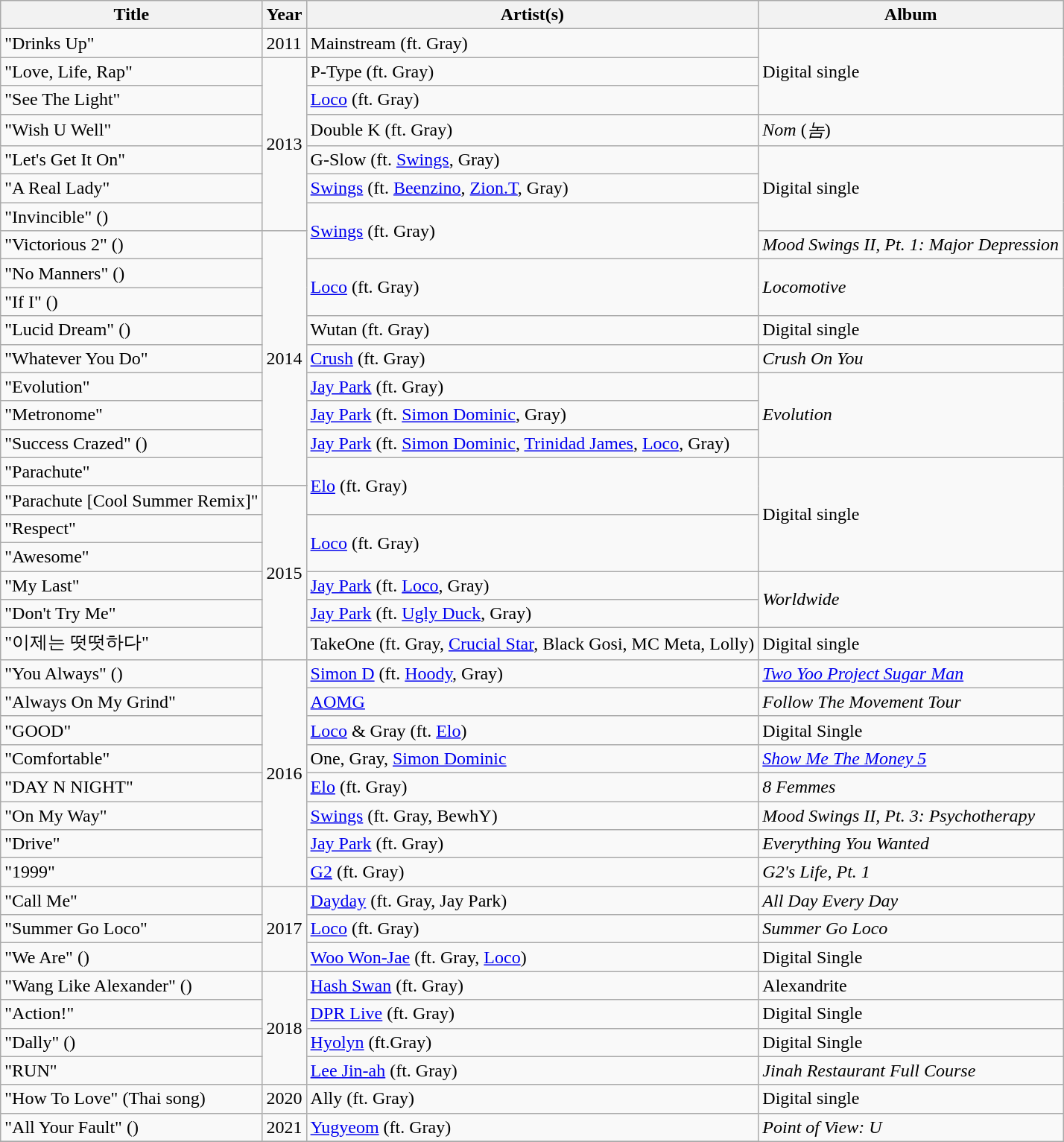<table class="wikitable">
<tr>
<th>Title</th>
<th>Year</th>
<th>Artist(s)</th>
<th>Album</th>
</tr>
<tr>
<td>"Drinks Up"</td>
<td>2011</td>
<td>Mainstream (ft. Gray)</td>
<td rowspan="3">Digital single</td>
</tr>
<tr>
<td>"Love, Life, Rap"</td>
<td rowspan="6">2013</td>
<td>P-Type (ft. Gray)</td>
</tr>
<tr>
<td>"See The Light"</td>
<td><a href='#'>Loco</a> (ft. Gray)</td>
</tr>
<tr>
<td>"Wish U Well"</td>
<td>Double K (ft. Gray)</td>
<td><em>Nom</em> (<em>놈</em>)</td>
</tr>
<tr>
<td>"Let's Get It On"</td>
<td>G-Slow (ft. <a href='#'>Swings</a>, Gray)</td>
<td rowspan="3">Digital single</td>
</tr>
<tr>
<td>"A Real Lady"</td>
<td><a href='#'>Swings</a> (ft. <a href='#'>Beenzino</a>, <a href='#'>Zion.T</a>, Gray)</td>
</tr>
<tr>
<td>"Invincible" ()</td>
<td rowspan="2"><a href='#'>Swings</a> (ft. Gray)</td>
</tr>
<tr>
<td>"Victorious 2" ()</td>
<td rowspan="9">2014</td>
<td><em>Mood Swings II, Pt. 1: Major Depression</em></td>
</tr>
<tr>
<td>"No Manners" ()</td>
<td rowspan="2"><a href='#'>Loco</a> (ft. Gray)</td>
<td rowspan="2"><em>Locomotive</em></td>
</tr>
<tr>
<td>"If I" ()</td>
</tr>
<tr>
<td>"Lucid Dream" ()</td>
<td>Wutan (ft. Gray)</td>
<td>Digital single</td>
</tr>
<tr>
<td>"Whatever You Do"</td>
<td><a href='#'>Crush</a> (ft. Gray)</td>
<td><em>Crush On You</em></td>
</tr>
<tr>
<td>"Evolution"</td>
<td><a href='#'>Jay Park</a> (ft. Gray)</td>
<td rowspan="3"><em>Evolution</em></td>
</tr>
<tr>
<td>"Metronome"</td>
<td><a href='#'>Jay Park</a> (ft. <a href='#'>Simon Dominic</a>, Gray)</td>
</tr>
<tr>
<td>"Success Crazed" ()</td>
<td><a href='#'>Jay Park</a> (ft. <a href='#'>Simon Dominic</a>, <a href='#'>Trinidad James</a>, <a href='#'>Loco</a>, Gray)</td>
</tr>
<tr>
<td>"Parachute"</td>
<td rowspan="2"><a href='#'>Elo</a> (ft. Gray)</td>
<td rowspan="4">Digital single</td>
</tr>
<tr>
<td>"Parachute [Cool Summer Remix]"</td>
<td rowspan="6">2015</td>
</tr>
<tr>
<td>"Respect"</td>
<td rowspan="2"><a href='#'>Loco</a> (ft. Gray)</td>
</tr>
<tr>
<td>"Awesome"</td>
</tr>
<tr>
<td>"My Last"</td>
<td><a href='#'>Jay Park</a> (ft. <a href='#'>Loco</a>, Gray)</td>
<td rowspan="2"><em>Worldwide</em></td>
</tr>
<tr>
<td>"Don't Try Me"</td>
<td><a href='#'>Jay Park</a> (ft. <a href='#'>Ugly Duck</a>, Gray)</td>
</tr>
<tr>
<td>"이제는 떳떳하다"</td>
<td>TakeOne (ft. Gray, <a href='#'>Crucial Star</a>, Black Gosi, MC Meta, Lolly)</td>
<td>Digital single</td>
</tr>
<tr>
<td>"You Always" ()</td>
<td rowspan="8">2016</td>
<td><a href='#'>Simon D</a> (ft. <a href='#'>Hoody</a>, Gray)</td>
<td><em><a href='#'>Two Yoo Project Sugar Man</a></em></td>
</tr>
<tr>
<td>"Always On My Grind"</td>
<td><a href='#'>AOMG</a></td>
<td><em>Follow The Movement Tour</em></td>
</tr>
<tr>
<td>"GOOD"</td>
<td><a href='#'>Loco</a> & Gray (ft. <a href='#'>Elo</a>)</td>
<td>Digital Single</td>
</tr>
<tr>
<td>"Comfortable"</td>
<td>One, Gray, <a href='#'>Simon Dominic</a></td>
<td><em><a href='#'>Show Me The Money 5</a></em></td>
</tr>
<tr>
<td>"DAY N NIGHT"</td>
<td><a href='#'>Elo</a> (ft. Gray)</td>
<td><em>8 Femmes</em></td>
</tr>
<tr>
<td>"On My Way"</td>
<td><a href='#'>Swings</a> (ft. Gray, BewhY)</td>
<td><em>Mood Swings II, Pt. 3: Psychotherapy</em></td>
</tr>
<tr>
<td>"Drive"</td>
<td><a href='#'>Jay Park</a> (ft. Gray)</td>
<td><em>Everything You Wanted</em></td>
</tr>
<tr>
<td>"1999"</td>
<td><a href='#'>G2</a> (ft. Gray)</td>
<td><em>G2's Life, Pt. 1</em></td>
</tr>
<tr>
<td>"Call Me"</td>
<td rowspan="3">2017</td>
<td><a href='#'>Dayday</a> (ft. Gray, Jay Park)</td>
<td><em>All Day Every Day</em></td>
</tr>
<tr>
<td>"Summer Go Loco"</td>
<td><a href='#'>Loco</a> (ft. Gray)</td>
<td><em>Summer Go Loco</em></td>
</tr>
<tr>
<td>"We Are" ()</td>
<td><a href='#'>Woo Won-Jae</a> (ft. Gray, <a href='#'>Loco</a>)</td>
<td>Digital Single</td>
</tr>
<tr>
<td>"Wang Like Alexander" ()</td>
<td rowspan="4">2018</td>
<td><a href='#'>Hash Swan</a> (ft. Gray)</td>
<td>Alexandrite</td>
</tr>
<tr>
<td>"Action!"</td>
<td><a href='#'>DPR Live</a> (ft. Gray)</td>
<td>Digital Single</td>
</tr>
<tr>
<td>"Dally" ()</td>
<td><a href='#'>Hyolyn</a> (ft.Gray)</td>
<td>Digital Single</td>
</tr>
<tr>
<td>"RUN"</td>
<td><a href='#'>Lee Jin-ah</a> (ft. Gray)</td>
<td><em>Jinah Restaurant Full Course</em></td>
</tr>
<tr>
<td>"How To Love" (Thai song)</td>
<td rowspan="1">2020</td>
<td>Ally (ft. Gray)</td>
<td>Digital single</td>
</tr>
<tr>
<td>"All Your Fault" ()</td>
<td>2021</td>
<td><a href='#'>Yugyeom</a> (ft. Gray)</td>
<td rowspan="5"><em>Point of View: U</em></td>
</tr>
<tr>
</tr>
</table>
